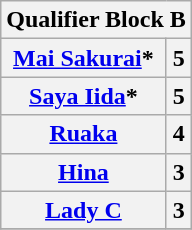<table class="wikitable" style="margin: 1em auto 1em auto">
<tr>
<th colspan="2">Qualifier Block B</th>
</tr>
<tr>
<th><a href='#'>Mai Sakurai</a>*</th>
<th>5</th>
</tr>
<tr>
<th><a href='#'>Saya Iida</a>*</th>
<th>5</th>
</tr>
<tr>
<th><a href='#'>Ruaka</a></th>
<th>4</th>
</tr>
<tr>
<th><a href='#'>Hina</a></th>
<th>3</th>
</tr>
<tr>
<th><a href='#'>Lady C</a></th>
<th>3</th>
</tr>
<tr>
</tr>
</table>
